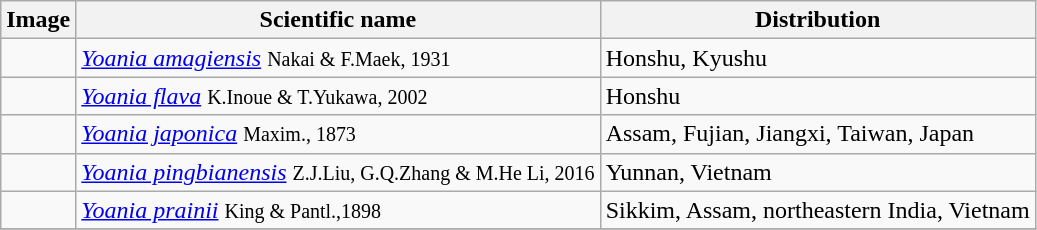<table class="wikitable">
<tr>
<th>Image</th>
<th>Scientific name</th>
<th>Distribution</th>
</tr>
<tr>
<td></td>
<td><em><a href='#'>Yoania amagiensis</a></em> <small>Nakai & F.Maek, 1931</small></td>
<td>Honshu, Kyushu</td>
</tr>
<tr>
<td></td>
<td><em><a href='#'>Yoania flava</a></em>  <small>K.Inoue & T.Yukawa, 2002</small></td>
<td>Honshu</td>
</tr>
<tr>
<td></td>
<td><em><a href='#'>Yoania japonica</a></em> <small>Maxim., 1873</small></td>
<td>Assam, Fujian, Jiangxi, Taiwan, Japan</td>
</tr>
<tr>
<td></td>
<td><em><a href='#'>Yoania pingbianensis</a></em> <small>Z.J.Liu, G.Q.Zhang & M.He Li, 2016</small></td>
<td>Yunnan, Vietnam</td>
</tr>
<tr>
<td></td>
<td><em><a href='#'>Yoania prainii</a></em>  <small>King & Pantl.,1898</small></td>
<td>Sikkim, Assam, northeastern India, Vietnam</td>
</tr>
<tr>
</tr>
</table>
